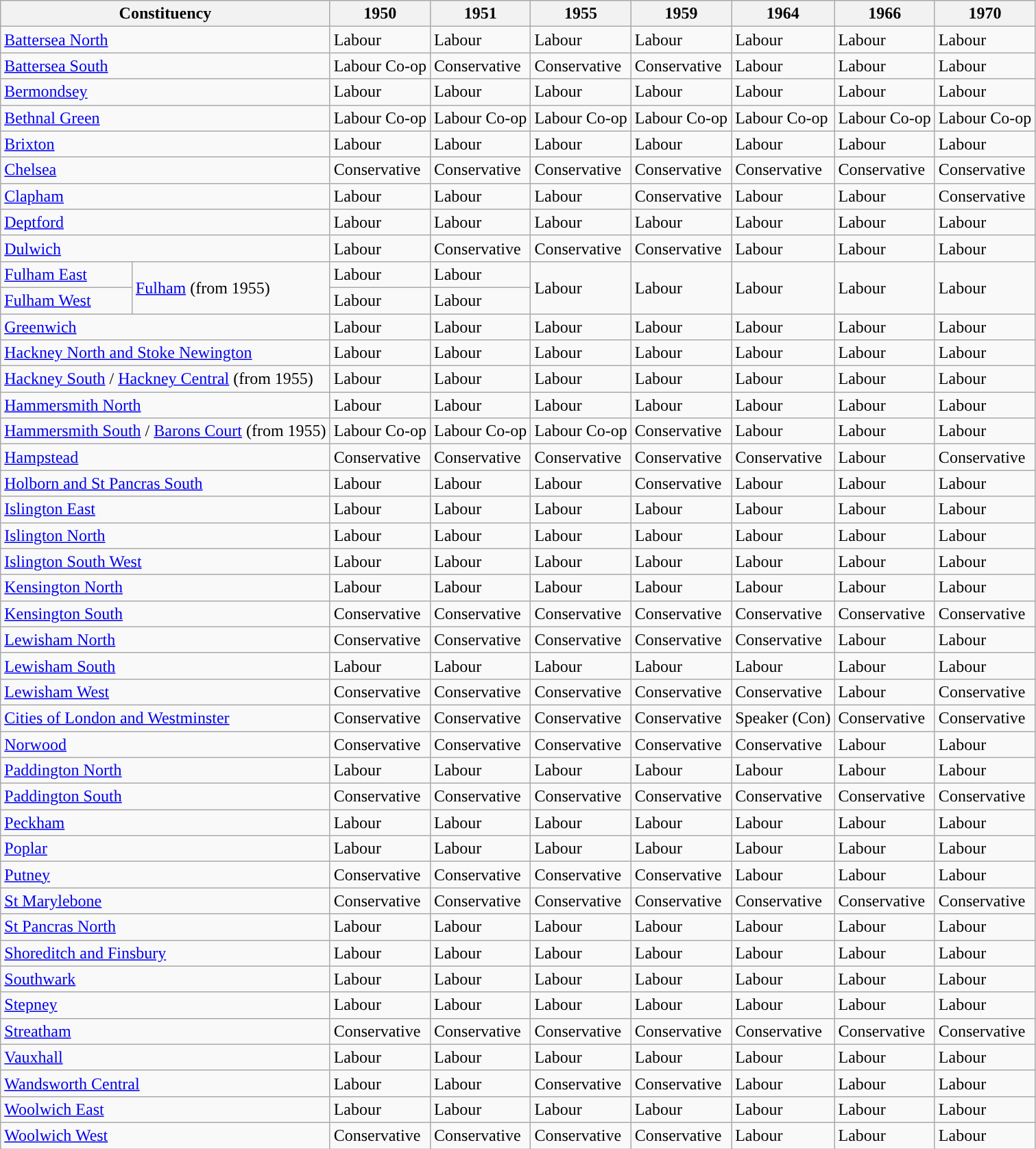<table class="wikitable sortable">
<tr>
<th colspan="2">Constituency</th>
<th>1950</th>
<th>1951</th>
<th>1955</th>
<th>1959</th>
<th>1964</th>
<th>1966</th>
<th>1970</th>
</tr>
<tr>
<td colspan="2"><a href='#'>Battersea North</a></td>
<td>Labour</td>
<td>Labour</td>
<td>Labour</td>
<td>Labour</td>
<td>Labour</td>
<td>Labour</td>
<td>Labour</td>
</tr>
<tr>
<td colspan="2"><a href='#'>Battersea South</a></td>
<td>Labour Co-op</td>
<td>Conservative</td>
<td>Conservative</td>
<td>Conservative</td>
<td>Labour</td>
<td>Labour</td>
<td>Labour</td>
</tr>
<tr>
<td colspan="2"><a href='#'>Bermondsey</a></td>
<td>Labour</td>
<td>Labour</td>
<td>Labour</td>
<td>Labour</td>
<td>Labour</td>
<td>Labour</td>
<td>Labour</td>
</tr>
<tr>
<td colspan="2"><a href='#'>Bethnal Green</a></td>
<td>Labour Co-op</td>
<td>Labour Co-op</td>
<td>Labour Co-op</td>
<td>Labour Co-op</td>
<td>Labour Co-op</td>
<td>Labour Co-op</td>
<td>Labour Co-op</td>
</tr>
<tr>
<td colspan="2"><a href='#'>Brixton</a></td>
<td>Labour</td>
<td>Labour</td>
<td>Labour</td>
<td>Labour</td>
<td>Labour</td>
<td>Labour</td>
<td>Labour</td>
</tr>
<tr>
<td colspan="2"><a href='#'>Chelsea</a></td>
<td>Conservative</td>
<td>Conservative</td>
<td>Conservative</td>
<td>Conservative</td>
<td>Conservative</td>
<td>Conservative</td>
<td>Conservative</td>
</tr>
<tr>
<td colspan="2"><a href='#'>Clapham</a></td>
<td>Labour</td>
<td>Labour</td>
<td>Labour</td>
<td>Conservative</td>
<td>Labour</td>
<td>Labour</td>
<td>Conservative</td>
</tr>
<tr>
<td colspan="2"><a href='#'>Deptford</a></td>
<td>Labour</td>
<td>Labour</td>
<td>Labour</td>
<td>Labour</td>
<td>Labour</td>
<td>Labour</td>
<td>Labour</td>
</tr>
<tr>
<td colspan="2"><a href='#'>Dulwich</a></td>
<td>Labour</td>
<td>Conservative</td>
<td>Conservative</td>
<td>Conservative</td>
<td>Labour</td>
<td>Labour</td>
<td>Labour</td>
</tr>
<tr>
<td><a href='#'>Fulham East</a></td>
<td rowspan="2"><a href='#'>Fulham</a> (from 1955)</td>
<td>Labour</td>
<td>Labour</td>
<td rowspan="2" bgcolor=>Labour</td>
<td rowspan="2">Labour</td>
<td rowspan="2">Labour</td>
<td rowspan="2">Labour</td>
<td rowspan="2">Labour</td>
</tr>
<tr>
<td><a href='#'>Fulham West</a></td>
<td>Labour</td>
<td>Labour</td>
</tr>
<tr>
<td colspan="2"><a href='#'>Greenwich</a></td>
<td>Labour</td>
<td>Labour</td>
<td>Labour</td>
<td>Labour</td>
<td>Labour</td>
<td>Labour</td>
<td>Labour</td>
</tr>
<tr>
<td colspan="2"><a href='#'>Hackney North and Stoke Newington</a></td>
<td>Labour</td>
<td>Labour</td>
<td>Labour</td>
<td>Labour</td>
<td>Labour</td>
<td>Labour</td>
<td>Labour</td>
</tr>
<tr>
<td colspan="2"><a href='#'>Hackney South</a> / <a href='#'>Hackney Central</a> (from 1955)</td>
<td>Labour</td>
<td>Labour</td>
<td>Labour</td>
<td>Labour</td>
<td>Labour</td>
<td>Labour</td>
<td>Labour</td>
</tr>
<tr>
<td colspan="2"><a href='#'>Hammersmith North</a></td>
<td>Labour</td>
<td>Labour</td>
<td>Labour</td>
<td>Labour</td>
<td>Labour</td>
<td>Labour</td>
<td>Labour</td>
</tr>
<tr>
<td colspan="2"><a href='#'>Hammersmith South</a> / <a href='#'>Barons Court</a> (from 1955)</td>
<td>Labour Co-op</td>
<td>Labour Co-op</td>
<td>Labour Co-op</td>
<td>Conservative</td>
<td>Labour</td>
<td>Labour</td>
<td>Labour</td>
</tr>
<tr>
<td colspan="2"><a href='#'>Hampstead</a></td>
<td>Conservative</td>
<td>Conservative</td>
<td>Conservative</td>
<td>Conservative</td>
<td>Conservative</td>
<td>Labour</td>
<td>Conservative</td>
</tr>
<tr>
<td colspan="2"><a href='#'>Holborn and St Pancras South</a></td>
<td>Labour</td>
<td>Labour</td>
<td>Labour</td>
<td>Conservative</td>
<td>Labour</td>
<td>Labour</td>
<td>Labour</td>
</tr>
<tr>
<td colspan="2"><a href='#'>Islington East</a></td>
<td>Labour</td>
<td>Labour</td>
<td>Labour</td>
<td>Labour</td>
<td>Labour</td>
<td>Labour</td>
<td>Labour</td>
</tr>
<tr>
<td colspan="2"><a href='#'>Islington North</a></td>
<td>Labour</td>
<td>Labour</td>
<td>Labour</td>
<td>Labour</td>
<td>Labour</td>
<td>Labour</td>
<td>Labour</td>
</tr>
<tr>
<td colspan="2"><a href='#'>Islington South West</a></td>
<td>Labour</td>
<td>Labour</td>
<td>Labour</td>
<td>Labour</td>
<td>Labour</td>
<td>Labour</td>
<td>Labour</td>
</tr>
<tr>
<td colspan="2"><a href='#'>Kensington North</a></td>
<td>Labour</td>
<td>Labour</td>
<td>Labour</td>
<td>Labour</td>
<td>Labour</td>
<td>Labour</td>
<td>Labour</td>
</tr>
<tr>
<td colspan="2"><a href='#'>Kensington South</a></td>
<td>Conservative</td>
<td>Conservative</td>
<td>Conservative</td>
<td>Conservative</td>
<td>Conservative</td>
<td>Conservative</td>
<td>Conservative</td>
</tr>
<tr>
<td colspan="2"><a href='#'>Lewisham North</a></td>
<td>Conservative</td>
<td>Conservative</td>
<td>Conservative</td>
<td>Conservative</td>
<td>Conservative</td>
<td>Labour</td>
<td>Labour</td>
</tr>
<tr>
<td colspan="2"><a href='#'>Lewisham South</a></td>
<td>Labour</td>
<td>Labour</td>
<td>Labour</td>
<td>Labour</td>
<td>Labour</td>
<td>Labour</td>
<td>Labour</td>
</tr>
<tr>
<td colspan="2"><a href='#'>Lewisham West</a></td>
<td>Conservative</td>
<td>Conservative</td>
<td>Conservative</td>
<td>Conservative</td>
<td>Conservative</td>
<td>Labour</td>
<td>Conservative</td>
</tr>
<tr>
<td colspan="2"><a href='#'>Cities of London and Westminster</a></td>
<td>Conservative</td>
<td>Conservative</td>
<td>Conservative</td>
<td>Conservative</td>
<td>Speaker (Con)</td>
<td>Conservative</td>
<td>Conservative</td>
</tr>
<tr>
<td colspan="2"><a href='#'>Norwood</a></td>
<td>Conservative</td>
<td>Conservative</td>
<td>Conservative</td>
<td>Conservative</td>
<td>Conservative</td>
<td>Labour</td>
<td>Labour</td>
</tr>
<tr>
<td colspan="2"><a href='#'>Paddington North</a></td>
<td>Labour</td>
<td>Labour</td>
<td>Labour</td>
<td>Labour</td>
<td>Labour</td>
<td>Labour</td>
<td>Labour</td>
</tr>
<tr>
<td colspan="2"><a href='#'>Paddington South</a></td>
<td>Conservative</td>
<td>Conservative</td>
<td>Conservative</td>
<td>Conservative</td>
<td>Conservative</td>
<td>Conservative</td>
<td>Conservative</td>
</tr>
<tr>
<td colspan="2"><a href='#'>Peckham</a></td>
<td>Labour</td>
<td>Labour</td>
<td>Labour</td>
<td>Labour</td>
<td>Labour</td>
<td>Labour</td>
<td>Labour</td>
</tr>
<tr>
<td colspan="2"><a href='#'>Poplar</a></td>
<td>Labour</td>
<td>Labour</td>
<td>Labour</td>
<td>Labour</td>
<td>Labour</td>
<td>Labour</td>
<td>Labour</td>
</tr>
<tr>
<td colspan="2"><a href='#'>Putney</a></td>
<td>Conservative</td>
<td>Conservative</td>
<td>Conservative</td>
<td>Conservative</td>
<td>Labour</td>
<td>Labour</td>
<td>Labour</td>
</tr>
<tr>
<td colspan="2"><a href='#'>St Marylebone</a></td>
<td>Conservative</td>
<td>Conservative</td>
<td>Conservative</td>
<td>Conservative</td>
<td>Conservative</td>
<td>Conservative</td>
<td>Conservative</td>
</tr>
<tr>
<td colspan="2"><a href='#'>St Pancras North</a></td>
<td>Labour</td>
<td>Labour</td>
<td>Labour</td>
<td>Labour</td>
<td>Labour</td>
<td>Labour</td>
<td>Labour</td>
</tr>
<tr>
<td colspan="2"><a href='#'>Shoreditch and Finsbury</a></td>
<td>Labour</td>
<td>Labour</td>
<td>Labour</td>
<td>Labour</td>
<td>Labour</td>
<td>Labour</td>
<td>Labour</td>
</tr>
<tr>
<td colspan="2"><a href='#'>Southwark</a></td>
<td>Labour</td>
<td>Labour</td>
<td>Labour</td>
<td>Labour</td>
<td>Labour</td>
<td>Labour</td>
<td>Labour</td>
</tr>
<tr>
<td colspan="2"><a href='#'>Stepney</a></td>
<td>Labour</td>
<td>Labour</td>
<td>Labour</td>
<td>Labour</td>
<td>Labour</td>
<td>Labour</td>
<td>Labour</td>
</tr>
<tr>
<td colspan="2"><a href='#'>Streatham</a></td>
<td>Conservative</td>
<td>Conservative</td>
<td>Conservative</td>
<td>Conservative</td>
<td>Conservative</td>
<td>Conservative</td>
<td>Conservative</td>
</tr>
<tr>
<td colspan="2"><a href='#'>Vauxhall</a></td>
<td>Labour</td>
<td>Labour</td>
<td>Labour</td>
<td>Labour</td>
<td>Labour</td>
<td>Labour</td>
<td>Labour</td>
</tr>
<tr>
<td colspan="2"><a href='#'>Wandsworth Central</a></td>
<td>Labour</td>
<td>Labour</td>
<td>Conservative</td>
<td>Conservative</td>
<td>Labour</td>
<td>Labour</td>
<td>Labour</td>
</tr>
<tr>
<td colspan="2"><a href='#'>Woolwich East</a></td>
<td>Labour</td>
<td>Labour</td>
<td>Labour</td>
<td>Labour</td>
<td>Labour</td>
<td>Labour</td>
<td>Labour</td>
</tr>
<tr>
<td colspan="2"><a href='#'>Woolwich West</a></td>
<td>Conservative</td>
<td>Conservative</td>
<td>Conservative</td>
<td>Conservative</td>
<td>Labour</td>
<td>Labour</td>
<td>Labour</td>
</tr>
</table>
